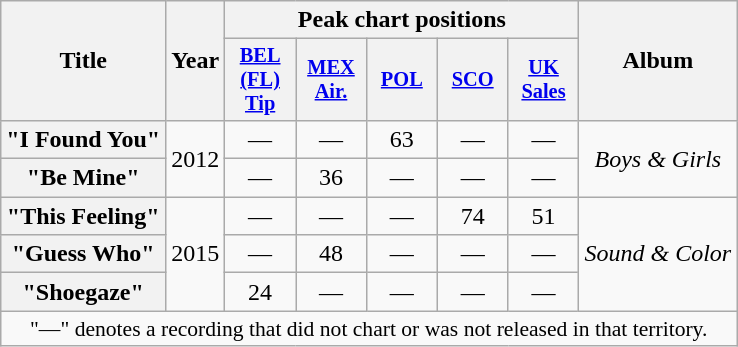<table class="wikitable plainrowheaders" style="text-align:center;">
<tr>
<th scope="col" rowspan="2">Title</th>
<th scope="col" rowspan="2">Year</th>
<th scope="col" colspan="5">Peak chart positions</th>
<th scope="col" rowspan="2">Album</th>
</tr>
<tr>
<th scope="col" style="width:3em;font-size:85%;"><a href='#'>BEL<br>(FL)<br>Tip</a><br></th>
<th scope="col" style="width:3em;font-size:85%;"><a href='#'>MEX<br>Air.</a><br></th>
<th scope="col" style="width:3em;font-size:85%;"><a href='#'>POL</a><br></th>
<th scope="col" style="width:3em;font-size:85%;"><a href='#'>SCO</a><br></th>
<th scope="col" style="width:3em;font-size:85%;"><a href='#'>UK<br>Sales</a><br></th>
</tr>
<tr>
<th scope="row">"I Found You"</th>
<td rowspan="2">2012</td>
<td>—</td>
<td>—</td>
<td>63</td>
<td>—</td>
<td>—</td>
<td rowspan="2"><em>Boys & Girls</em></td>
</tr>
<tr>
<th scope="row">"Be Mine"</th>
<td>—</td>
<td>36</td>
<td>—</td>
<td>—</td>
<td>—</td>
</tr>
<tr>
<th scope="row">"This Feeling"</th>
<td rowspan="3">2015</td>
<td>—</td>
<td>—</td>
<td>—</td>
<td>74</td>
<td>51</td>
<td rowspan="3"><em>Sound & Color</em></td>
</tr>
<tr>
<th scope="row">"Guess Who"</th>
<td>—</td>
<td>48</td>
<td>—</td>
<td>—</td>
<td>—</td>
</tr>
<tr>
<th scope="row">"Shoegaze"</th>
<td>24</td>
<td>—</td>
<td>—</td>
<td>—</td>
<td>—</td>
</tr>
<tr>
<td colspan="16" style="font-size:90%">"—" denotes a recording that did not chart or was not released in that territory.</td>
</tr>
</table>
